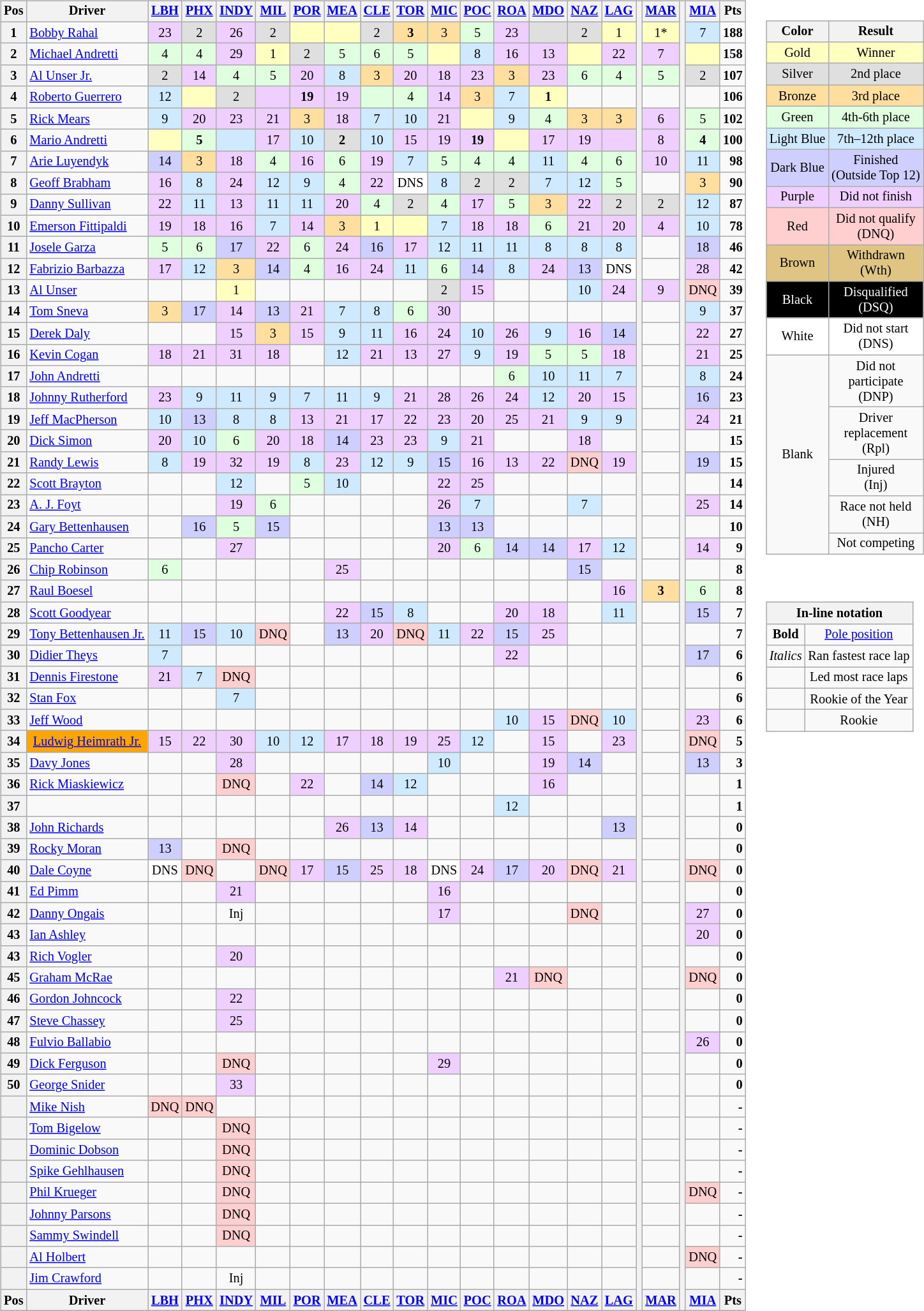<table>
<tr>
<td><br><table class="wikitable" style="font-size: 85%; text-align:center;">
<tr valign="top">
<th valign="middle">Pos</th>
<th valign="middle">Driver</th>
<th width="27"><a href='#'>LBH</a> </th>
<th width="27"><a href='#'>PHX</a> </th>
<th width="27"><a href='#'>INDY</a> </th>
<th width="27"><a href='#'>MIL</a> </th>
<th width="27"><a href='#'>POR</a> </th>
<th width="27"><a href='#'>MEA</a> </th>
<th width="27"><a href='#'>CLE</a> </th>
<th width="27"><a href='#'>TOR</a> </th>
<th width="27"><a href='#'>MIC</a> </th>
<th width="27"><a href='#'>POC</a> </th>
<th width="27"><a href='#'>ROA</a> </th>
<th width="27"><a href='#'>MDO</a> </th>
<th width="27"><a href='#'>NAZ</a> </th>
<th width="27"><a href='#'>LAG</a> </th>
<th rowspan="61"></th>
<th width="27"><a href='#'>MAR</a> </th>
<th rowspan="61"></th>
<th width="27"><a href='#'>MIA</a> </th>
<th valign="middle">Pts</th>
</tr>
<tr>
<th>1</th>
<td style="text-align:left;"> <a href='#'>Bobby Rahal</a></td>
<td style="background:#efcfff;">23</td>
<td style="background:#dfdfdf;">2</td>
<td style="background:#efcfff;">26</td>
<td style="background:#dfdfdf;">2</td>
<td style="background:#ffffbf;"></td>
<td style="background:#ffffbf;"></td>
<td style="background:#dfdfdf;">2</td>
<td style="background:#ffdf9f;"><strong>3</strong></td>
<td style="background:#ffdf9f;">3</td>
<td style="background:#dfffdf;">5</td>
<td style="background:#efcfff;">23</td>
<td style="background:#dfdfdf;"></td>
<td style="background:#dfdfdf;">2</td>
<td style="background:#ffffbf;">1</td>
<td style="background:#ffffbf;">1*</td>
<td style="background:#cfeaff;">7</td>
<td align="right"><strong>188</strong></td>
</tr>
<tr>
<th>2</th>
<td style="text-align:left;"> <a href='#'>Michael Andretti</a></td>
<td style="background:#dfffdf;">4</td>
<td style="background:#dfffdf;">4</td>
<td style="background:#efcfff;">29</td>
<td style="background:#ffffbf;">1</td>
<td style="background:#dfdfdf;">2</td>
<td style="background:#dfffdf;">5</td>
<td style="background:#DFFFDF;">6</td>
<td style="background:#dfffdf;">5</td>
<td style="background:#ffffbf;"><strong></strong></td>
<td style="background:#cfeaff;">8</td>
<td style="background:#efcfff;">16</td>
<td style="background:#efcfff;">13</td>
<td style="background:#ffffbf;"><strong></strong></td>
<td style="background:#efcfff;">22</td>
<td style="background:#efcfff;">7</td>
<td style="background:#ffffbf;"></td>
<td align="right"><strong>158</strong></td>
</tr>
<tr>
<th>3</th>
<td style="text-align:left;"> <a href='#'>Al Unser Jr.</a></td>
<td style="background:#dfdfdf;">2</td>
<td style="background:#efcfff;">14</td>
<td style="background:#dfffdf;">4</td>
<td style="background:#dfffdf;">5</td>
<td style="background:#efcfff;">20</td>
<td style="background:#cfeaff;">8</td>
<td style="background:#ffdf9f;">3</td>
<td style="background:#efcfff;">20</td>
<td style="background:#efcfff;">18</td>
<td style="background:#efcfff;">23</td>
<td style="background:#ffdf9f;">3</td>
<td style="background:#efcfff;">23</td>
<td style="background:#DFFFDF;">6</td>
<td style="background:#dfffdf;">4</td>
<td style="background:#dfffdf;">5</td>
<td style="background:#dfdfdf;">2</td>
<td align="right"><strong>107</strong></td>
</tr>
<tr>
<th>4</th>
<td style="text-align:left;"> <a href='#'>Roberto Guerrero</a></td>
<td style="background:#CFEAFF;">12</td>
<td style="background:#ffffbf;"></td>
<td style="background:#dfdfdf;">2</td>
<td style="background:#efcfff;"><strong></strong></td>
<td style="background:#efcfff;"><strong>19</strong></td>
<td style="background:#efcfff;">19</td>
<td style="background:#dfffdf;"><strong></strong></td>
<td style="background:#dfffdf;">4</td>
<td style="background:#efcfff;">14</td>
<td style="background:#ffdf9f;">3</td>
<td style="background:#cfeaff;">7</td>
<td style="background:#ffffbf;"><strong>1</strong></td>
<td></td>
<td></td>
<td></td>
<td></td>
<td align="right"><strong>106</strong></td>
</tr>
<tr>
<th>5</th>
<td style="text-align:left;"> <a href='#'>Rick Mears</a></td>
<td style="background:#cfeaff;">9</td>
<td style="background:#efcfff;">20</td>
<td style="background:#efcfff;">23</td>
<td style="background:#efcfff;">21</td>
<td style="background:#ffdf9f;">3</td>
<td style="background:#efcfff;">18</td>
<td style="background:#cfeaff;">7</td>
<td style="background:#cfeaff;">10</td>
<td style="background:#efcfff;">21</td>
<td style="background:#ffffbf;"></td>
<td style="background:#cfeaff;">9</td>
<td style="background:#dfffdf;">4</td>
<td style="background:#ffdf9f;">3</td>
<td style="background:#ffdf9f;">3</td>
<td style="background:#efcfff;">6</td>
<td style="background:#dfffdf;">5</td>
<td align="right"><strong>102</strong></td>
</tr>
<tr>
<th>6</th>
<td style="text-align:left;"> <a href='#'>Mario Andretti</a></td>
<td style="background:#ffffbf;"><strong></strong></td>
<td style="background:#dfffdf;"><strong>5</strong></td>
<td style="background:#cfeaff;"><strong></strong></td>
<td style="background:#efcfff;">17</td>
<td style="background:#cfeaff;">10</td>
<td style="background:#dfdfdf;"><strong>2</strong></td>
<td style="background:#cfeaff;">10</td>
<td style="background:#efcfff;">15</td>
<td style="background:#efcfff;">19</td>
<td style="background:#efcfff;"><strong>19</strong></td>
<td style="background:#ffffbf;"><strong></strong></td>
<td style="background:#efcfff;">17</td>
<td style="background:#efcfff;">19</td>
<td style="background:#efcfff;"><strong></strong></td>
<td style="background:#efcfff;">8</td>
<td style="background:#dfffdf;"><strong>4</strong></td>
<td align="right"><strong>100</strong></td>
</tr>
<tr>
<th>7</th>
<td style="text-align:left;"> <a href='#'>Arie Luyendyk</a></td>
<td style="background:#cfcfff;">14</td>
<td style="background:#ffdf9f;">3</td>
<td style="background:#efcfff;">18</td>
<td style="background:#dfffdf;">4</td>
<td style="background:#efcfff;">16</td>
<td style="background:#DFFFDF;">6</td>
<td style="background:#efcfff;">19</td>
<td style="background:#cfeaff;">7</td>
<td style="background:#dfffdf;">5</td>
<td style="background:#dfffdf;">4</td>
<td style="background:#dfffdf;">4</td>
<td style="background:#CFEAFF;">11</td>
<td style="background:#dfffdf;">4</td>
<td style="background:#DFFFDF;">6</td>
<td style="background:#efcfff;">10</td>
<td style="background:#CFEAFF;">11</td>
<td align="right"><strong>98</strong></td>
</tr>
<tr>
<th>8</th>
<td style="text-align:left;"> <a href='#'>Geoff Brabham</a></td>
<td style="background:#efcfff;">16</td>
<td style="background:#cfeaff;">8</td>
<td style="background:#efcfff;">24</td>
<td style="background:#CFEAFF;">12</td>
<td style="background:#cfeaff;">9</td>
<td style="background:#dfffdf;">4</td>
<td style="background:#efcfff;">22</td>
<td style="background:#FFFFFF;">DNS</td>
<td style="background:#cfeaff;">8</td>
<td style="background:#dfdfdf;">2</td>
<td style="background:#dfdfdf;">2</td>
<td style="background:#cfeaff;">7</td>
<td style="background:#CFEAFF;">12</td>
<td style="background:#dfffdf;">5</td>
<td></td>
<td style="background:#ffdf9f;">3</td>
<td align="right"><strong>90</strong></td>
</tr>
<tr>
<th>9</th>
<td style="text-align:left;"> <a href='#'>Danny Sullivan</a></td>
<td style="background:#efcfff;">22</td>
<td style="background:#CFEAFF;">11</td>
<td style="background:#efcfff;">13</td>
<td style="background:#CFEAFF;">11</td>
<td style="background:#CFEAFF;">11</td>
<td style="background:#efcfff;">20</td>
<td style="background:#dfffdf;">4</td>
<td style="background:#dfdfdf;">2</td>
<td style="background:#dfffdf;">4</td>
<td style="background:#efcfff;">17</td>
<td style="background:#dfffdf;">5</td>
<td style="background:#ffdf9f;">3</td>
<td style="background:#efcfff;">22</td>
<td style="background:#dfdfdf;">2</td>
<td style="background:#dfdfdf;">2</td>
<td style="background:#CFEAFF;">12</td>
<td align="right"><strong>87</strong></td>
</tr>
<tr>
<th>10</th>
<td style="text-align:left;"> <a href='#'>Emerson Fittipaldi</a></td>
<td style="background:#efcfff;">19</td>
<td style="background:#efcfff;">18</td>
<td style="background:#efcfff;">16</td>
<td style="background:#cfeaff;">7</td>
<td style="background:#efcfff;">14</td>
<td style="background:#ffdf9f;">3</td>
<td style="background:#ffffbf;">1</td>
<td style="background:#ffffbf;"></td>
<td style="background:#cfeaff;">7</td>
<td style="background:#efcfff;">18</td>
<td style="background:#efcfff;">18</td>
<td style="background:#DFFFDF;">6</td>
<td style="background:#efcfff;">21</td>
<td style="background:#efcfff;">20</td>
<td style="background:#efcfff;">4</td>
<td style="background:#cfeaff;">10</td>
<td align="right"><strong>78</strong></td>
</tr>
<tr>
<th>11</th>
<td style="text-align:left;"> <a href='#'>Josele Garza</a></td>
<td style="background:#dfffdf;">5</td>
<td style="background:#DFFFDF;">6</td>
<td style="background:#cfcfff;">17</td>
<td style="background:#efcfff;">22</td>
<td style="background:#DFFFDF;">6</td>
<td style="background:#efcfff;">24</td>
<td style="background:#cfcfff;">16</td>
<td style="background:#efcfff;">17</td>
<td style="background:#CFEAFF;">12</td>
<td style="background:#CFEAFF;">11</td>
<td style="background:#CFEAFF;">11</td>
<td style="background:#cfeaff;">8</td>
<td style="background:#cfeaff;">8</td>
<td style="background:#cfeaff;">8</td>
<td></td>
<td style="background:#cfcfff;">18</td>
<td align="right"><strong>46</strong></td>
</tr>
<tr>
<th>12</th>
<td style="text-align:left;"> <a href='#'>Fabrizio Barbazza</a> </td>
<td style="background:#efcfff;">17</td>
<td style="background:#CFEAFF;">12</td>
<td style="background:#ffdf9f;">3</td>
<td style="background:#cfcfff;">14</td>
<td style="background:#dfffdf;">4</td>
<td style="background:#efcfff;">16</td>
<td style="background:#efcfff;">24</td>
<td style="background:#CFEAFF;">11</td>
<td style="background:#DFFFDF;">6</td>
<td style="background:#cfcfff;">14</td>
<td style="background:#cfeaff;">8</td>
<td style="background:#efcfff;">24</td>
<td style="background:#cfcfff;">13</td>
<td style="background:#FFFFFF;">DNS</td>
<td></td>
<td style="background:#efcfff;">28</td>
<td align="right"><strong>42</strong></td>
</tr>
<tr>
<th>13</th>
<td style="text-align:left;"> <a href='#'>Al Unser</a></td>
<td></td>
<td></td>
<td style="background:#ffffbf;">1</td>
<td></td>
<td></td>
<td></td>
<td></td>
<td></td>
<td style="background:#dfdfdf;">2</td>
<td style="background:#efcfff;">15</td>
<td></td>
<td></td>
<td style="background:#cfeaff;">10</td>
<td style="background:#efcfff;">24</td>
<td style="background:#efcfff;">9</td>
<td style="background:#ffcfcf;">DNQ</td>
<td align="right"><strong>39</strong></td>
</tr>
<tr>
<th>14</th>
<td style="text-align:left;"> <a href='#'>Tom Sneva</a></td>
<td style="background:#ffdf9f;">3</td>
<td style="background:#cfcfff;">17</td>
<td style="background:#efcfff;">14</td>
<td style="background:#cfcfff;">13</td>
<td style="background:#efcfff;">21</td>
<td style="background:#cfeaff;">7</td>
<td style="background:#cfeaff;">8</td>
<td style="background:#DFFFDF;">6</td>
<td style="background:#efcfff;">30</td>
<td></td>
<td></td>
<td></td>
<td></td>
<td></td>
<td></td>
<td style="background:#cfeaff;">9</td>
<td align="right"><strong>37</strong></td>
</tr>
<tr>
<th>15</th>
<td style="text-align:left;"> <a href='#'>Derek Daly</a></td>
<td></td>
<td></td>
<td style="background:#efcfff;">15</td>
<td style="background:#ffdf9f;">3</td>
<td style="background:#efcfff;">15</td>
<td style="background:#cfeaff;">9</td>
<td style="background:#CFEAFF;">11</td>
<td style="background:#efcfff;">16</td>
<td style="background:#efcfff;">24</td>
<td style="background:#cfeaff;">10</td>
<td style="background:#efcfff;">26</td>
<td style="background:#cfeaff;">9</td>
<td style="background:#efcfff;">16</td>
<td style="background:#cfcfff;">14</td>
<td></td>
<td style="background:#efcfff;">22</td>
<td align="right"><strong>27</strong></td>
</tr>
<tr>
<th>16</th>
<td style="text-align:left;"> <a href='#'>Kevin Cogan</a></td>
<td style="background:#efcfff;">18</td>
<td style="background:#efcfff;">21</td>
<td style="background:#efcfff;">31</td>
<td style="background:#efcfff;">18</td>
<td></td>
<td style="background:#CFEAFF;">12</td>
<td style="background:#efcfff;">21</td>
<td style="background:#efcfff;">13</td>
<td style="background:#efcfff;">27</td>
<td style="background:#cfeaff;">9</td>
<td style="background:#efcfff;">19</td>
<td style="background:#dfffdf;">5</td>
<td style="background:#dfffdf;">5</td>
<td style="background:#efcfff;">18</td>
<td></td>
<td style="background:#efcfff;">21</td>
<td align="right"><strong>25</strong></td>
</tr>
<tr>
<th>17</th>
<td style="text-align:left;"> <a href='#'>John Andretti</a> </td>
<td></td>
<td></td>
<td></td>
<td></td>
<td></td>
<td></td>
<td></td>
<td></td>
<td></td>
<td></td>
<td style="background:#DFFFDF;">6</td>
<td style="background:#cfeaff;">10</td>
<td style="background:#CFEAFF;">11</td>
<td style="background:#cfeaff;">7</td>
<td></td>
<td style="background:#cfeaff;">8</td>
<td align="right"><strong>24</strong></td>
</tr>
<tr>
<th>18</th>
<td style="text-align:left;"> <a href='#'>Johnny Rutherford</a></td>
<td style="background:#efcfff;">23</td>
<td style="background:#cfeaff;">9</td>
<td style="background:#CFEAFF;">11</td>
<td style="background:#cfeaff;">9</td>
<td style="background:#cfeaff;">7</td>
<td style="background:#CFEAFF;">11</td>
<td style="background:#cfeaff;">9</td>
<td style="background:#efcfff;">21</td>
<td style="background:#efcfff;">28</td>
<td style="background:#efcfff;">26</td>
<td style="background:#efcfff;">24</td>
<td style="background:#CFEAFF;">12</td>
<td style="background:#efcfff;">20</td>
<td style="background:#efcfff;">15</td>
<td></td>
<td style="background:#cfcfff;">16</td>
<td align="right"><strong>23</strong></td>
</tr>
<tr>
<th>19</th>
<td style="text-align:left;"> <a href='#'>Jeff MacPherson</a></td>
<td style="background:#cfeaff;">10</td>
<td style="background:#cfcfff;">13</td>
<td style="background:#cfeaff;">8</td>
<td style="background:#cfeaff;">8</td>
<td style="background:#efcfff;">13</td>
<td style="background:#efcfff;">21</td>
<td style="background:#efcfff;">17</td>
<td style="background:#efcfff;">22</td>
<td style="background:#efcfff;">23</td>
<td style="background:#efcfff;">20</td>
<td style="background:#efcfff;">25</td>
<td style="background:#efcfff;">21</td>
<td style="background:#cfeaff;">9</td>
<td style="background:#cfeaff;">9</td>
<td></td>
<td style="background:#efcfff;">24</td>
<td align="right"><strong>21</strong></td>
</tr>
<tr>
<th>20</th>
<td style="text-align:left;"> <a href='#'>Dick Simon</a></td>
<td style="background:#efcfff;">20</td>
<td style="background:#cfeaff;">10</td>
<td style="background:#DFFFDF;">6</td>
<td style="background:#efcfff;">20</td>
<td style="background:#efcfff;">18</td>
<td style="background:#cfcfff;">14</td>
<td style="background:#efcfff;">23</td>
<td style="background:#efcfff;">23</td>
<td style="background:#cfeaff;">9</td>
<td style="background:#efcfff;">21</td>
<td></td>
<td></td>
<td style="background:#efcfff;">18</td>
<td></td>
<td></td>
<td></td>
<td align="right"><strong>15</strong></td>
</tr>
<tr>
<th>21</th>
<td style="text-align:left;"> <a href='#'>Randy Lewis</a></td>
<td style="background:#cfeaff;">8</td>
<td style="background:#efcfff;">19</td>
<td style="background:#efcfff;">32</td>
<td style="background:#efcfff;">19</td>
<td style="background:#cfeaff;">8</td>
<td style="background:#efcfff;">23</td>
<td style="background:#CFEAFF;">12</td>
<td style="background:#cfeaff;">9</td>
<td style="background:#cfcfff;">15</td>
<td style="background:#efcfff;">16</td>
<td style="background:#efcfff;">13</td>
<td style="background:#efcfff;">22</td>
<td style="background:#ffcfcf;">DNQ</td>
<td style="background:#efcfff;">19</td>
<td></td>
<td style="background:#cfcfff;">19</td>
<td align="right"><strong>15</strong></td>
</tr>
<tr>
<th>22</th>
<td style="text-align:left;"> <a href='#'>Scott Brayton</a></td>
<td></td>
<td></td>
<td style="background:#CFEAFF;">12</td>
<td></td>
<td style="background:#dfffdf;">5</td>
<td style="background:#cfeaff;">10</td>
<td></td>
<td></td>
<td style="background:#efcfff;">22</td>
<td style="background:#efcfff;">25</td>
<td></td>
<td></td>
<td></td>
<td></td>
<td></td>
<td></td>
<td align="right"><strong>14</strong></td>
</tr>
<tr>
<th>23</th>
<td style="text-align:left;"> <a href='#'>A. J. Foyt</a></td>
<td></td>
<td></td>
<td style="background:#efcfff;">19</td>
<td style="background:#DFFFDF;">6</td>
<td></td>
<td></td>
<td></td>
<td></td>
<td style="background:#efcfff;">26</td>
<td style="background:#cfeaff;">7</td>
<td></td>
<td></td>
<td style="background:#cfeaff;">7</td>
<td></td>
<td></td>
<td style="background:#efcfff;">25</td>
<td align="right"><strong>14</strong></td>
</tr>
<tr>
<th>24</th>
<td style="text-align:left;"> <a href='#'>Gary Bettenhausen</a></td>
<td></td>
<td style="background:#cfcfff;">16</td>
<td style="background:#dfffdf;">5</td>
<td style="background:#cfcfff;">15</td>
<td></td>
<td></td>
<td></td>
<td></td>
<td style="background:#cfcfff;">13</td>
<td style="background:#cfcfff;">13</td>
<td></td>
<td></td>
<td></td>
<td></td>
<td></td>
<td></td>
<td align="right"><strong>10</strong></td>
</tr>
<tr>
<th>25</th>
<td style="text-align:left;"> <a href='#'>Pancho Carter</a></td>
<td></td>
<td></td>
<td style="background:#efcfff;">27</td>
<td></td>
<td></td>
<td></td>
<td></td>
<td></td>
<td style="background:#efcfff;">20</td>
<td style="background:#DFFFDF;">6</td>
<td style="background:#cfcfff;">14</td>
<td style="background:#cfcfff;">14</td>
<td style="background:#efcfff;">17</td>
<td style="background:#CFEAFF;">12</td>
<td></td>
<td style="background:#efcfff;">14</td>
<td align="right"><strong>9</strong></td>
</tr>
<tr>
<th>26</th>
<td style="text-align:left;"> <a href='#'>Chip Robinson</a></td>
<td style="background:#DFFFDF;">6</td>
<td></td>
<td></td>
<td></td>
<td></td>
<td style="background:#efcfff;">25</td>
<td></td>
<td></td>
<td></td>
<td></td>
<td></td>
<td></td>
<td style="background:#cfcfff;">15</td>
<td></td>
<td></td>
<td></td>
<td align="right"><strong>8</strong></td>
</tr>
<tr>
<th>27</th>
<td style="text-align:left;"> <a href='#'>Raul Boesel</a></td>
<td></td>
<td></td>
<td></td>
<td></td>
<td></td>
<td></td>
<td></td>
<td></td>
<td></td>
<td></td>
<td></td>
<td></td>
<td></td>
<td style="background:#efcfff;">16</td>
<td style="background:#ffdf9f;"><strong>3</strong></td>
<td style="background:#DFFFDF;">6</td>
<td align="right"><strong>8</strong></td>
</tr>
<tr>
<th>28</th>
<td style="text-align:left;"> <a href='#'>Scott Goodyear</a> </td>
<td></td>
<td></td>
<td></td>
<td></td>
<td></td>
<td style="background:#efcfff;">22</td>
<td style="background:#cfcfff;">15</td>
<td style="background:#cfeaff;">8</td>
<td></td>
<td></td>
<td style="background:#efcfff;">20</td>
<td style="background:#efcfff;">18</td>
<td></td>
<td style="background:#CFEAFF;">11</td>
<td></td>
<td style="background:#cfcfff;">15</td>
<td align="right"><strong>7</strong></td>
</tr>
<tr>
<th>29</th>
<td style="text-align:left;"> <a href='#'>Tony Bettenhausen Jr.</a></td>
<td style="background:#CFEAFF;">11</td>
<td style="background:#cfcfff;">15</td>
<td style="background:#cfeaff;">10</td>
<td style="background:#ffcfcf;">DNQ</td>
<td></td>
<td style="background:#cfcfff;">13</td>
<td style="background:#efcfff;">20</td>
<td style="background:#ffcfcf;">DNQ</td>
<td style="background:#CFEAFF;">11</td>
<td style="background:#efcfff;">22</td>
<td style="background:#cfcfff;">15</td>
<td style="background:#efcfff;">25</td>
<td></td>
<td></td>
<td></td>
<td></td>
<td align="right"><strong>7</strong></td>
</tr>
<tr>
<th>30</th>
<td style="text-align:left;"> <a href='#'>Didier Theys</a> </td>
<td style="background:#cfeaff;">7</td>
<td></td>
<td></td>
<td></td>
<td></td>
<td></td>
<td></td>
<td></td>
<td></td>
<td></td>
<td style="background:#efcfff;">22</td>
<td></td>
<td></td>
<td></td>
<td></td>
<td style="background:#cfcfff;">17</td>
<td align="right"><strong>6</strong></td>
</tr>
<tr>
<th>31</th>
<td style="text-align:left;"> <a href='#'>Dennis Firestone</a></td>
<td style="background:#efcfff;">21</td>
<td style="background:#cfeaff;">7</td>
<td style="background:#ffcfcf;">DNQ</td>
<td></td>
<td></td>
<td></td>
<td></td>
<td></td>
<td></td>
<td></td>
<td></td>
<td></td>
<td></td>
<td></td>
<td></td>
<td></td>
<td align="right"><strong>6</strong></td>
</tr>
<tr>
<th>32</th>
<td style="text-align:left;"> <a href='#'>Stan Fox</a></td>
<td></td>
<td></td>
<td style="background:#cfeaff;">7</td>
<td></td>
<td></td>
<td></td>
<td></td>
<td></td>
<td></td>
<td></td>
<td></td>
<td></td>
<td></td>
<td></td>
<td></td>
<td></td>
<td align="right"><strong>6</strong></td>
</tr>
<tr>
<th>33</th>
<td style="text-align:left;"> <a href='#'>Jeff Wood</a> </td>
<td></td>
<td></td>
<td></td>
<td></td>
<td></td>
<td></td>
<td></td>
<td></td>
<td></td>
<td></td>
<td style="background:#cfeaff;">10</td>
<td style="background:#efcfff;">15</td>
<td style="background:#ffcfcf;">DNQ</td>
<td style="background:#cfeaff;">10</td>
<td></td>
<td style="background:#efcfff;">23</td>
<td align="right"><strong>6</strong></td>
</tr>
<tr>
<th>34</th>
<td style="background:orange;" style="text-align:left;"> <a href='#'>Ludwig Heimrath Jr.</a></td>
<td style="background:#efcfff;">15</td>
<td style="background:#efcfff;">22</td>
<td style="background:#efcfff;">30</td>
<td style="background:#cfeaff;">10</td>
<td style="background:#CFEAFF;">12</td>
<td style="background:#efcfff;">17</td>
<td style="background:#efcfff;">18</td>
<td style="background:#efcfff;">19</td>
<td style="background:#efcfff;">25</td>
<td style="background:#CFEAFF;">12</td>
<td></td>
<td style="background:#efcfff;">15</td>
<td></td>
<td style="background:#efcfff;">23</td>
<td></td>
<td style="background:#ffcfcf;">DNQ</td>
<td align="right"><strong>5</strong></td>
</tr>
<tr>
<th>35</th>
<td style="text-align:left;"> <a href='#'>Davy Jones</a> </td>
<td></td>
<td></td>
<td style="background:#efcfff;">28</td>
<td></td>
<td></td>
<td></td>
<td></td>
<td></td>
<td style="background:#cfeaff;">10</td>
<td></td>
<td></td>
<td style="background:#efcfff;">19</td>
<td style="background:#cfcfff;">14</td>
<td></td>
<td></td>
<td style="background:#cfcfff;">13</td>
<td align="right"><strong>3</strong></td>
</tr>
<tr>
<th>36</th>
<td style="text-align:left;"> <a href='#'>Rick Miaskiewicz</a></td>
<td></td>
<td></td>
<td style="background:#ffcfcf;">DNQ</td>
<td></td>
<td style="background:#efcfff;">22</td>
<td></td>
<td style="background:#cfcfff;">14</td>
<td style="background:#CFEAFF;">12</td>
<td></td>
<td></td>
<td></td>
<td style="background:#efcfff;">16</td>
<td></td>
<td></td>
<td></td>
<td></td>
<td align="right"><strong>1</strong></td>
</tr>
<tr>
<th>37</th>
<td></td>
<td></td>
<td></td>
<td></td>
<td></td>
<td></td>
<td></td>
<td></td>
<td></td>
<td></td>
<td></td>
<td style="background:#CFEAFF;">12</td>
<td></td>
<td></td>
<td></td>
<td></td>
<td></td>
<td align="right"><strong>1</strong></td>
</tr>
<tr>
<th>38</th>
<td style="text-align:left;"> <a href='#'>John Richards</a> </td>
<td></td>
<td></td>
<td></td>
<td></td>
<td></td>
<td style="background:#efcfff;">26</td>
<td style="background:#cfcfff;">13</td>
<td style="background:#efcfff;">14</td>
<td></td>
<td></td>
<td></td>
<td></td>
<td></td>
<td style="background:#cfcfff;">13</td>
<td></td>
<td></td>
<td align="right"><strong>0</strong></td>
</tr>
<tr>
<th>39</th>
<td style="text-align:left;"> <a href='#'>Rocky Moran</a></td>
<td style="background:#cfcfff;">13</td>
<td></td>
<td style="background:#ffcfcf;">DNQ</td>
<td></td>
<td></td>
<td></td>
<td></td>
<td></td>
<td></td>
<td></td>
<td></td>
<td></td>
<td></td>
<td></td>
<td></td>
<td></td>
<td align="right"><strong>0</strong></td>
</tr>
<tr>
<th>40</th>
<td style="text-align:left;"> <a href='#'>Dale Coyne</a></td>
<td style="background:#FFFFFF;">DNS</td>
<td style="background:#ffcfcf;">DNQ</td>
<td></td>
<td style="background:#ffcfcf;">DNQ</td>
<td style="background:#efcfff;">17</td>
<td style="background:#cfcfff;">15</td>
<td style="background:#efcfff;">25</td>
<td style="background:#efcfff;">18</td>
<td style="background:#FFFFFF;">DNS</td>
<td style="background:#efcfff;">24</td>
<td style="background:#cfcfff;">17</td>
<td style="background:#efcfff;">20</td>
<td style="background:#ffcfcf;">DNQ</td>
<td style="background:#efcfff;">21</td>
<td></td>
<td style="background:#ffcfcf;">DNQ</td>
<td align="right"><strong>0</strong></td>
</tr>
<tr>
<th>41</th>
<td style="text-align:left;"> <a href='#'>Ed Pimm</a></td>
<td></td>
<td></td>
<td style="background:#efcfff;">21</td>
<td></td>
<td></td>
<td></td>
<td></td>
<td></td>
<td style="background:#efcfff;">16</td>
<td></td>
<td></td>
<td></td>
<td></td>
<td></td>
<td></td>
<td></td>
<td align="right"><strong>0</strong></td>
</tr>
<tr>
<th>42</th>
<td style="text-align:left;"> <a href='#'>Danny Ongais</a></td>
<td></td>
<td></td>
<td>Inj</td>
<td></td>
<td></td>
<td></td>
<td></td>
<td></td>
<td style="background:#efcfff;">17</td>
<td></td>
<td></td>
<td></td>
<td style="background:#ffcfcf;">DNQ</td>
<td></td>
<td></td>
<td style="background:#efcfff;">27</td>
<td align="right"><strong>0</strong></td>
</tr>
<tr>
<th>43</th>
<td style="text-align:left;"> <a href='#'>Ian Ashley</a></td>
<td></td>
<td></td>
<td></td>
<td></td>
<td></td>
<td></td>
<td></td>
<td></td>
<td></td>
<td></td>
<td></td>
<td></td>
<td></td>
<td></td>
<td></td>
<td style="background:#efcfff;">20</td>
<td align="right"><strong>0</strong></td>
</tr>
<tr>
<th>43</th>
<td style="text-align:left;"> <a href='#'>Rich Vogler</a></td>
<td></td>
<td></td>
<td style="background:#efcfff;">20</td>
<td></td>
<td></td>
<td></td>
<td></td>
<td></td>
<td></td>
<td></td>
<td></td>
<td></td>
<td></td>
<td></td>
<td></td>
<td></td>
<td align="right"><strong>0</strong></td>
</tr>
<tr>
<th>45</th>
<td style="text-align:left;"> <a href='#'>Graham McRae</a></td>
<td></td>
<td></td>
<td></td>
<td></td>
<td></td>
<td></td>
<td></td>
<td></td>
<td></td>
<td></td>
<td style="background:#efcfff;">21</td>
<td style="background:#ffcfcf;">DNQ</td>
<td></td>
<td></td>
<td></td>
<td style="background:#ffcfcf;">DNQ</td>
<td align="right"><strong>0</strong></td>
</tr>
<tr>
<th>46</th>
<td style="text-align:left;"> <a href='#'>Gordon Johncock</a></td>
<td></td>
<td></td>
<td style="background:#efcfff;">22</td>
<td></td>
<td></td>
<td></td>
<td></td>
<td></td>
<td></td>
<td></td>
<td></td>
<td></td>
<td></td>
<td></td>
<td></td>
<td></td>
<td align="right"><strong>0</strong></td>
</tr>
<tr>
<th>47</th>
<td style="text-align:left;"> <a href='#'>Steve Chassey</a></td>
<td></td>
<td></td>
<td style="background:#efcfff;">25</td>
<td></td>
<td></td>
<td></td>
<td></td>
<td></td>
<td></td>
<td></td>
<td></td>
<td></td>
<td></td>
<td></td>
<td></td>
<td></td>
<td align="right"><strong>0</strong></td>
</tr>
<tr>
<th>48</th>
<td style="text-align:left;"> <a href='#'>Fulvio Ballabio</a> </td>
<td></td>
<td></td>
<td></td>
<td></td>
<td></td>
<td></td>
<td></td>
<td></td>
<td></td>
<td></td>
<td></td>
<td></td>
<td></td>
<td></td>
<td></td>
<td style="background:#efcfff;">26</td>
<td align="right"><strong>0</strong></td>
</tr>
<tr>
<th>49</th>
<td style="text-align:left;"> <a href='#'>Dick Ferguson</a></td>
<td></td>
<td></td>
<td style="background:#ffcfcf;">DNQ</td>
<td></td>
<td></td>
<td></td>
<td></td>
<td></td>
<td style="background:#efcfff;">29</td>
<td></td>
<td></td>
<td></td>
<td></td>
<td></td>
<td></td>
<td></td>
<td align="right"><strong>0</strong></td>
</tr>
<tr>
<th>50</th>
<td style="text-align:left;"> <a href='#'>George Snider</a></td>
<td></td>
<td></td>
<td style="background:#efcfff;">33</td>
<td></td>
<td></td>
<td></td>
<td></td>
<td></td>
<td></td>
<td></td>
<td></td>
<td></td>
<td></td>
<td></td>
<td></td>
<td></td>
<td align="right"><strong>0</strong></td>
</tr>
<tr>
<th></th>
<td style="text-align:left;"> <a href='#'>Mike Nish</a></td>
<td style="background:#ffcfcf;">DNQ</td>
<td style="background:#ffcfcf;">DNQ</td>
<td></td>
<td></td>
<td></td>
<td></td>
<td></td>
<td></td>
<td></td>
<td></td>
<td></td>
<td></td>
<td></td>
<td></td>
<td></td>
<td></td>
<td align="right"><strong>-</strong></td>
</tr>
<tr>
<th></th>
<td style="text-align:left;"> <a href='#'>Tom Bigelow</a></td>
<td></td>
<td></td>
<td style="background:#ffcfcf;">DNQ</td>
<td></td>
<td></td>
<td></td>
<td></td>
<td></td>
<td></td>
<td></td>
<td></td>
<td></td>
<td></td>
<td></td>
<td></td>
<td></td>
<td align="right"><strong>-</strong></td>
</tr>
<tr>
<th></th>
<td style="text-align:left;"> <a href='#'>Dominic Dobson</a></td>
<td></td>
<td></td>
<td style="background:#ffcfcf;">DNQ</td>
<td></td>
<td></td>
<td></td>
<td></td>
<td></td>
<td></td>
<td></td>
<td></td>
<td></td>
<td></td>
<td></td>
<td></td>
<td></td>
<td align="right"><strong>-</strong></td>
</tr>
<tr>
<th></th>
<td style="text-align:left;"> <a href='#'>Spike Gehlhausen</a></td>
<td></td>
<td></td>
<td style="background:#ffcfcf;">DNQ</td>
<td></td>
<td></td>
<td></td>
<td></td>
<td></td>
<td></td>
<td></td>
<td></td>
<td></td>
<td></td>
<td></td>
<td></td>
<td></td>
<td align="right"><strong>-</strong></td>
</tr>
<tr>
<th></th>
<td style="text-align:left;"> <a href='#'>Phil Krueger</a></td>
<td></td>
<td></td>
<td style="background:#ffcfcf;">DNQ</td>
<td></td>
<td></td>
<td></td>
<td></td>
<td></td>
<td></td>
<td></td>
<td></td>
<td></td>
<td></td>
<td></td>
<td></td>
<td style="background:#ffcfcf;">DNQ</td>
<td align="right"><strong>-</strong></td>
</tr>
<tr>
<th></th>
<td style="text-align:left;"> <a href='#'>Johnny Parsons</a></td>
<td></td>
<td></td>
<td style="background:#ffcfcf;">DNQ</td>
<td></td>
<td></td>
<td></td>
<td></td>
<td></td>
<td></td>
<td></td>
<td></td>
<td></td>
<td></td>
<td></td>
<td></td>
<td></td>
<td align="right"><strong>-</strong></td>
</tr>
<tr>
<th></th>
<td style="text-align:left;"> <a href='#'>Sammy Swindell</a></td>
<td></td>
<td></td>
<td style="background:#ffcfcf;">DNQ</td>
<td></td>
<td></td>
<td></td>
<td></td>
<td></td>
<td></td>
<td></td>
<td></td>
<td></td>
<td></td>
<td></td>
<td></td>
<td></td>
<td align="right"><strong>-</strong></td>
</tr>
<tr>
<th></th>
<td style="text-align:left;"> <a href='#'>Al Holbert</a></td>
<td></td>
<td></td>
<td></td>
<td></td>
<td></td>
<td></td>
<td></td>
<td></td>
<td></td>
<td></td>
<td></td>
<td></td>
<td></td>
<td></td>
<td></td>
<td style="background:#ffcfcf;">DNQ</td>
<td align="right"><strong>-</strong></td>
</tr>
<tr>
<th></th>
<td style="text-align:left;"> <a href='#'>Jim Crawford</a></td>
<td></td>
<td></td>
<td>Inj</td>
<td></td>
<td></td>
<td></td>
<td></td>
<td></td>
<td></td>
<td></td>
<td></td>
<td></td>
<td></td>
<td></td>
<td></td>
<td></td>
<td align="right"><strong>-</strong></td>
</tr>
<tr valign="top">
<th valign="middle">Pos</th>
<th valign="middle">Driver</th>
<th width="27"><a href='#'>LBH</a> </th>
<th width="27"><a href='#'>PHX</a> </th>
<th width="27"><a href='#'>INDY</a> </th>
<th width="27"><a href='#'>MIL</a> </th>
<th width="27"><a href='#'>POR</a> </th>
<th width="27"><a href='#'>MEA</a> </th>
<th width="27"><a href='#'>CLE</a> </th>
<th width="27"><a href='#'>TOR</a> </th>
<th width="27"><a href='#'>MIC</a> </th>
<th width="27"><a href='#'>POC</a> </th>
<th width="27"><a href='#'>ROA</a> </th>
<th width="27"><a href='#'>MDO</a> </th>
<th width="27"><a href='#'>NAZ</a> </th>
<th width="27"><a href='#'>LAG</a> </th>
<th width="27"><a href='#'>MAR</a></th>
<th width="27"><a href='#'>MIA</a> </th>
<th valign="middle">Pts</th>
</tr>
</table>
</td>
<td valign="top"><br><table>
<tr>
<td><br><table style="margin-right:0; font-size:85%; text-align:center;" class="wikitable">
<tr>
<th>Color</th>
<th>Result</th>
</tr>
<tr style="background:#FFFFBF;">
<td>Gold</td>
<td>Winner</td>
</tr>
<tr style="background:#DFDFDF;">
<td>Silver</td>
<td>2nd place</td>
</tr>
<tr style="background:#FFDF9F;">
<td>Bronze</td>
<td>3rd place</td>
</tr>
<tr style="background:#DFFFDF;">
<td>Green</td>
<td>4th-6th place<br></td>
</tr>
<tr style="background:#CFEAFF;">
<td>Light Blue</td>
<td>7th–12th place<br></td>
</tr>
<tr style="background:#CFCFFF;">
<td>Dark Blue</td>
<td>Finished<br>(Outside Top 12)</td>
</tr>
<tr style="background:#EFCFFF;">
<td>Purple</td>
<td>Did not finish</td>
</tr>
<tr style="background:#FFCFCF;">
<td>Red</td>
<td>Did not qualify<br>(DNQ)</td>
</tr>
<tr style="background:#DFC484;">
<td>Brown</td>
<td>Withdrawn<br>(Wth)</td>
</tr>
<tr style="background:#000000; color:white">
<td>Black</td>
<td>Disqualified<br>(DSQ)</td>
</tr>
<tr style="background:#FFFFFF;">
<td>White</td>
<td>Did not start<br>(DNS)</td>
</tr>
<tr>
<td rowspan="5">Blank</td>
<td>Did not<br>participate<br>(DNP)</td>
</tr>
<tr>
<td>Driver<br>replacement<br>(Rpl)</td>
</tr>
<tr>
<td>Injured<br>(Inj)</td>
</tr>
<tr>
<td>Race not held<br>(NH)</td>
</tr>
<tr>
<td>Not competing<br></td>
</tr>
</table>
</td>
</tr>
<tr>
<td><br><table style="margin-right:0; font-size:85%; text-align:center;" class="wikitable">
<tr>
<th align=center colspan=2><strong>In-line notation</strong></th>
</tr>
<tr>
<td align=center><strong>Bold</strong></td>
<td align=center><a href='#'>Pole position</a></td>
</tr>
<tr>
<td align=center><em>Italics</em></td>
<td align=center>Ran fastest race lap</td>
</tr>
<tr>
<td align=center></td>
<td align=center>Led most race laps</td>
</tr>
<tr>
<td style="text-align:center"></td>
<td align=center>Rookie of the Year</td>
</tr>
<tr>
<td style="text-align:center"></td>
<td align=center>Rookie</td>
</tr>
</table>
</td>
</tr>
</table>
</td>
</tr>
</table>
